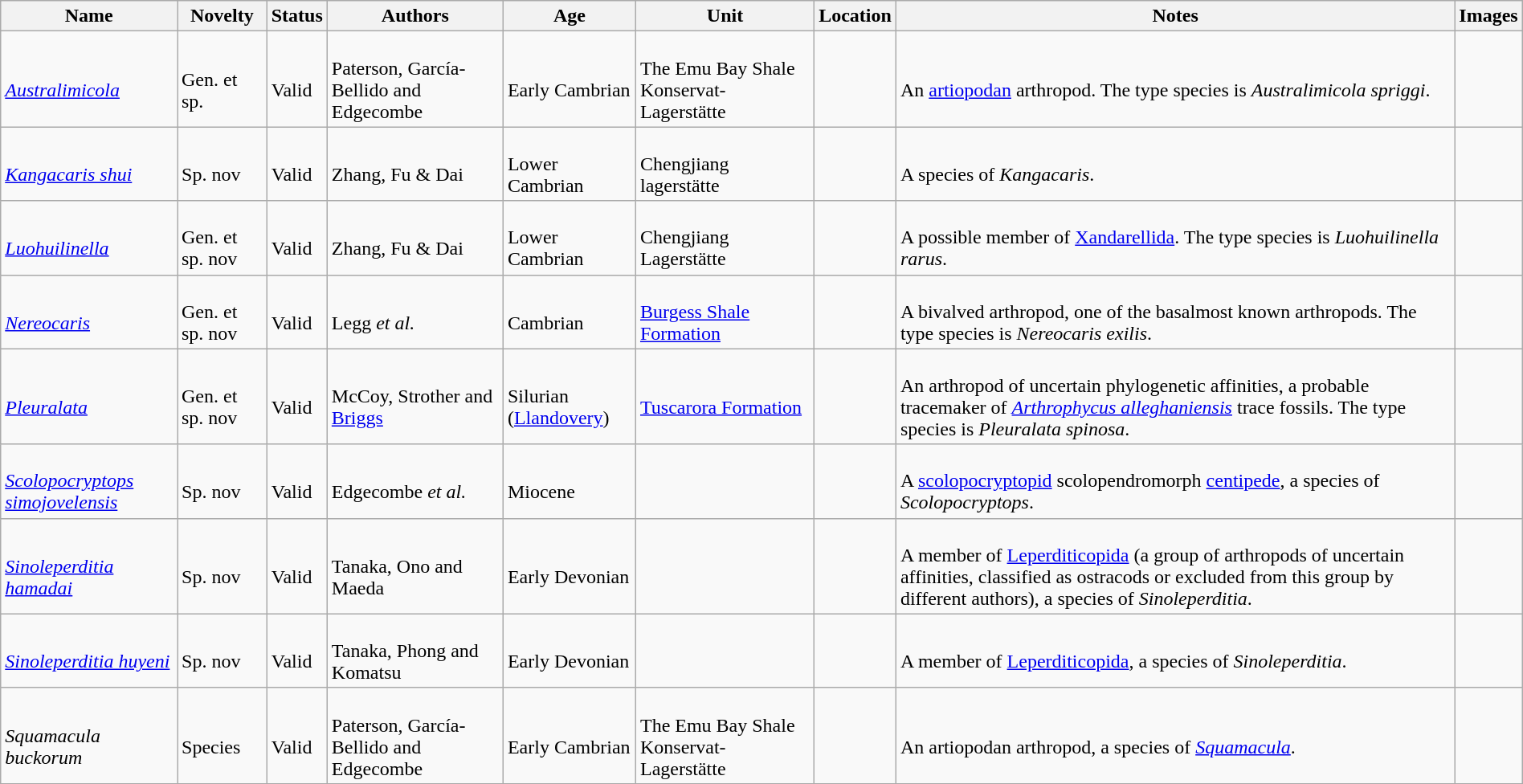<table class="wikitable sortable" align="center" width="100%">
<tr>
<th>Name</th>
<th>Novelty</th>
<th>Status</th>
<th>Authors</th>
<th>Age</th>
<th>Unit</th>
<th>Location</th>
<th>Notes</th>
<th>Images</th>
</tr>
<tr>
<td><br><em><a href='#'>Australimicola</a></em></td>
<td><br>Gen. et sp.</td>
<td><br>Valid</td>
<td><br>Paterson, García-Bellido and Edgecombe</td>
<td><br>Early Cambrian</td>
<td><br>The Emu Bay Shale Konservat-Lagerstätte</td>
<td><br></td>
<td><br>An <a href='#'>artiopodan</a> arthropod. The type species is <em>Australimicola spriggi</em>.</td>
<td></td>
</tr>
<tr>
<td><br><em><a href='#'>Kangacaris shui</a></em></td>
<td><br>Sp. nov</td>
<td><br>Valid</td>
<td><br>Zhang, Fu & Dai</td>
<td><br>Lower Cambrian</td>
<td><br>Chengjiang lagerstätte</td>
<td><br></td>
<td><br>A species of <em>Kangacaris</em>.</td>
<td></td>
</tr>
<tr>
<td><br><em><a href='#'>Luohuilinella</a></em></td>
<td><br>Gen. et sp. nov</td>
<td><br>Valid</td>
<td><br>Zhang, Fu & Dai</td>
<td><br>Lower Cambrian</td>
<td><br>Chengjiang Lagerstätte</td>
<td><br></td>
<td><br>A possible member of <a href='#'>Xandarellida</a>. The type species is <em>Luohuilinella rarus</em>.</td>
<td></td>
</tr>
<tr>
<td><br><em><a href='#'>Nereocaris</a></em></td>
<td><br>Gen. et sp. nov</td>
<td><br>Valid</td>
<td><br>Legg <em>et al.</em></td>
<td><br>Cambrian</td>
<td><br><a href='#'>Burgess Shale Formation</a></td>
<td><br></td>
<td><br>A bivalved arthropod, one of the basalmost known arthropods. The type species is <em>Nereocaris exilis</em>.</td>
<td></td>
</tr>
<tr>
<td><br><em><a href='#'>Pleuralata</a></em></td>
<td><br>Gen. et sp. nov</td>
<td><br>Valid</td>
<td><br>McCoy, Strother and <a href='#'>Briggs</a></td>
<td><br>Silurian (<a href='#'>Llandovery</a>)</td>
<td><br><a href='#'>Tuscarora Formation</a></td>
<td><br></td>
<td><br>An arthropod of uncertain phylogenetic affinities, a probable tracemaker of <em><a href='#'>Arthrophycus alleghaniensis</a></em> trace fossils. The type species is <em>Pleuralata spinosa</em>.</td>
<td></td>
</tr>
<tr>
<td><br><em><a href='#'>Scolopocryptops simojovelensis</a></em></td>
<td><br>Sp. nov</td>
<td><br>Valid</td>
<td><br>Edgecombe <em>et al.</em></td>
<td><br>Miocene</td>
<td></td>
<td><br></td>
<td><br>A <a href='#'>scolopocryptopid</a> scolopendromorph <a href='#'>centipede</a>, a species of <em>Scolopocryptops</em>.</td>
<td></td>
</tr>
<tr>
<td><br><em><a href='#'>Sinoleperditia hamadai</a></em></td>
<td><br>Sp. nov</td>
<td><br>Valid</td>
<td><br>Tanaka, Ono and Maeda</td>
<td><br>Early Devonian</td>
<td></td>
<td><br></td>
<td><br>A member of <a href='#'>Leperditicopida</a> (a group of arthropods of uncertain affinities, classified as ostracods or excluded from this group by different authors), a species of <em>Sinoleperditia</em>.</td>
<td></td>
</tr>
<tr>
<td><br><em><a href='#'>Sinoleperditia huyeni</a></em></td>
<td><br>Sp. nov</td>
<td><br>Valid</td>
<td><br>Tanaka, Phong and Komatsu</td>
<td><br>Early Devonian</td>
<td></td>
<td><br></td>
<td><br>A member of <a href='#'>Leperditicopida</a>, a species of <em>Sinoleperditia</em>.</td>
<td></td>
</tr>
<tr>
<td><br><em>Squamacula buckorum</em></td>
<td><br>Species</td>
<td><br>Valid</td>
<td><br>Paterson, García-Bellido and Edgecombe</td>
<td><br>Early Cambrian</td>
<td><br>The Emu Bay Shale Konservat-Lagerstätte</td>
<td><br></td>
<td><br>An artiopodan arthropod, a species of <em><a href='#'>Squamacula</a></em>.</td>
<td></td>
</tr>
<tr>
</tr>
</table>
